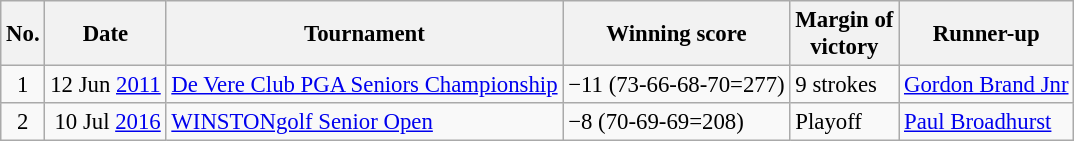<table class="wikitable" style="font-size:95%;">
<tr>
<th>No.</th>
<th>Date</th>
<th>Tournament</th>
<th>Winning score</th>
<th>Margin of<br>victory</th>
<th>Runner-up</th>
</tr>
<tr>
<td align=center>1</td>
<td align=right>12 Jun <a href='#'>2011</a></td>
<td><a href='#'>De Vere Club PGA Seniors Championship</a></td>
<td>−11 (73-66-68-70=277)</td>
<td>9 strokes</td>
<td> <a href='#'>Gordon Brand Jnr</a></td>
</tr>
<tr>
<td align=center>2</td>
<td align=right>10 Jul <a href='#'>2016</a></td>
<td><a href='#'>WINSTONgolf Senior Open</a></td>
<td>−8 (70-69-69=208)</td>
<td>Playoff</td>
<td> <a href='#'>Paul Broadhurst</a></td>
</tr>
</table>
